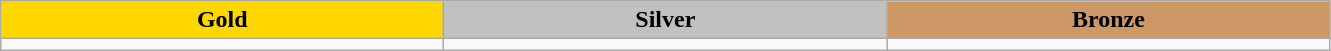<table class="wikitable">
<tr align="center">
<td bgcolor="gold" style="width:18em"><strong>Gold</strong></td>
<td bgcolor="silver" style="width:18em"><strong>Silver</strong></td>
<td bgcolor="CC9966" style="width:18em"><strong>Bronze</strong></td>
</tr>
<tr valign="top">
<td></td>
<td></td>
<td></td>
</tr>
</table>
